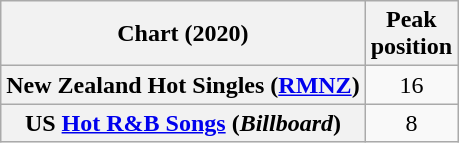<table class="wikitable plainrowheaders" style="text-align:center">
<tr>
<th scope="col">Chart (2020)</th>
<th scope="col">Peak<br>position</th>
</tr>
<tr>
<th scope="row">New Zealand Hot Singles (<a href='#'>RMNZ</a>)</th>
<td>16</td>
</tr>
<tr>
<th scope="row">US <a href='#'>Hot R&B Songs</a> (<em>Billboard</em>)</th>
<td style="text-align:center;">8</td>
</tr>
</table>
